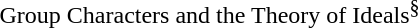<table>
<tr>
<td>Group Characters and the Theory of Ideals<sup>§</sup></td>
</tr>
</table>
